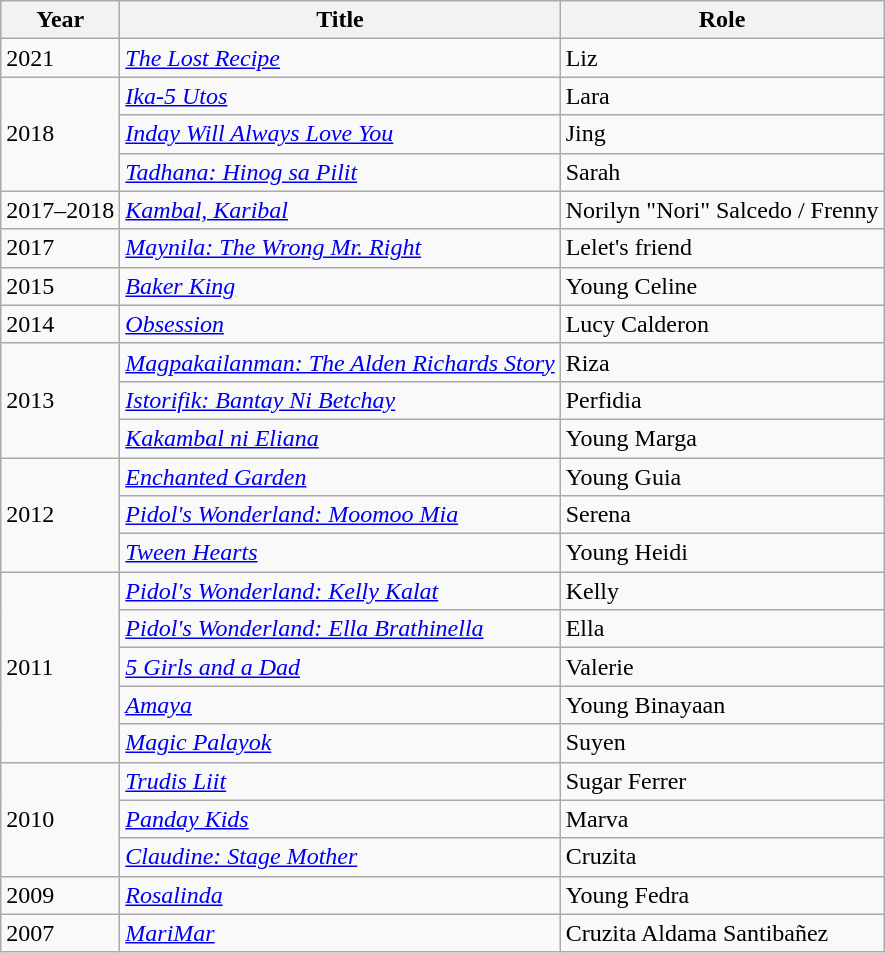<table class="wikitable">
<tr>
<th>Year</th>
<th>Title</th>
<th>Role</th>
</tr>
<tr>
<td>2021</td>
<td><em><a href='#'>The Lost Recipe</a></em></td>
<td>Liz</td>
</tr>
<tr>
<td rowspan="3">2018</td>
<td><em><a href='#'>Ika-5 Utos</a></em></td>
<td>Lara</td>
</tr>
<tr>
<td><em><a href='#'>Inday Will Always Love You</a></em></td>
<td>Jing</td>
</tr>
<tr>
<td><em><a href='#'>Tadhana: Hinog sa Pilit</a></em></td>
<td>Sarah</td>
</tr>
<tr>
<td>2017–2018</td>
<td><em><a href='#'>Kambal, Karibal</a></em></td>
<td>Norilyn "Nori" Salcedo / Frenny</td>
</tr>
<tr>
<td>2017</td>
<td><em><a href='#'>Maynila: The Wrong Mr. Right</a></em></td>
<td>Lelet's friend</td>
</tr>
<tr>
<td>2015</td>
<td><em><a href='#'>Baker King</a></em></td>
<td>Young Celine</td>
</tr>
<tr>
<td>2014</td>
<td><em><a href='#'>Obsession</a></em></td>
<td>Lucy Calderon</td>
</tr>
<tr>
<td rowspan="3">2013</td>
<td><em><a href='#'>Magpakailanman: The Alden Richards Story</a></em></td>
<td>Riza</td>
</tr>
<tr>
<td><em><a href='#'>Istorifik: Bantay Ni Betchay</a></em></td>
<td>Perfidia</td>
</tr>
<tr>
<td><em><a href='#'>Kakambal ni Eliana</a></em></td>
<td>Young Marga</td>
</tr>
<tr>
<td rowspan="3">2012</td>
<td><em><a href='#'>Enchanted Garden</a></em></td>
<td>Young Guia</td>
</tr>
<tr>
<td><em><a href='#'>Pidol's Wonderland: Moomoo Mia</a></em></td>
<td>Serena</td>
</tr>
<tr>
<td><em><a href='#'>Tween Hearts</a></em></td>
<td>Young Heidi</td>
</tr>
<tr>
<td rowspan="5">2011</td>
<td><em><a href='#'> Pidol's Wonderland: Kelly Kalat</a></em></td>
<td>Kelly</td>
</tr>
<tr>
<td><em><a href='#'>Pidol's Wonderland: Ella Brathinella</a></em></td>
<td>Ella</td>
</tr>
<tr>
<td><em><a href='#'>5 Girls and a Dad</a></em></td>
<td>Valerie</td>
</tr>
<tr>
<td><em><a href='#'>Amaya</a></em></td>
<td>Young Binayaan</td>
</tr>
<tr>
<td><em><a href='#'>Magic Palayok</a></em></td>
<td>Suyen</td>
</tr>
<tr>
<td rowspan="3">2010</td>
<td><em><a href='#'>Trudis Liit</a></em></td>
<td>Sugar Ferrer</td>
</tr>
<tr>
<td><em><a href='#'>Panday Kids</a></em></td>
<td>Marva</td>
</tr>
<tr>
<td><em><a href='#'>Claudine: Stage Mother</a></em></td>
<td>Cruzita</td>
</tr>
<tr>
<td>2009</td>
<td><em><a href='#'>Rosalinda</a></em></td>
<td>Young Fedra</td>
</tr>
<tr>
<td>2007</td>
<td><em><a href='#'>MariMar</a></em></td>
<td>Cruzita Aldama Santibañez</td>
</tr>
</table>
